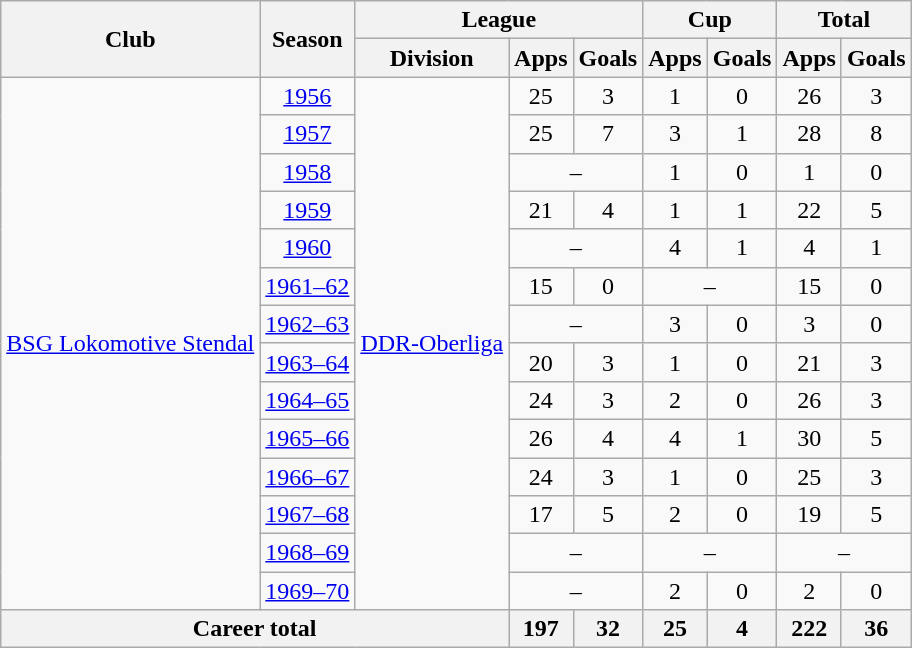<table class="wikitable" style="text-align:center">
<tr>
<th rowspan="2">Club</th>
<th rowspan="2">Season</th>
<th colspan="3">League</th>
<th colspan="2">Cup</th>
<th colspan="2">Total</th>
</tr>
<tr>
<th>Division</th>
<th>Apps</th>
<th>Goals</th>
<th>Apps</th>
<th>Goals</th>
<th>Apps</th>
<th>Goals</th>
</tr>
<tr>
<td rowspan="14"><a href='#'>BSG Lokomotive Stendal</a></td>
<td><a href='#'>1956</a></td>
<td rowspan="14"><a href='#'>DDR-Oberliga</a></td>
<td>25</td>
<td>3</td>
<td>1</td>
<td>0</td>
<td>26</td>
<td>3</td>
</tr>
<tr>
<td><a href='#'>1957</a></td>
<td>25</td>
<td>7</td>
<td>3</td>
<td>1</td>
<td>28</td>
<td>8</td>
</tr>
<tr>
<td><a href='#'>1958</a></td>
<td colspan="2">–</td>
<td>1</td>
<td>0</td>
<td>1</td>
<td>0</td>
</tr>
<tr>
<td><a href='#'>1959</a></td>
<td>21</td>
<td>4</td>
<td>1</td>
<td>1</td>
<td>22</td>
<td>5</td>
</tr>
<tr>
<td><a href='#'>1960</a></td>
<td colspan="2">–</td>
<td>4</td>
<td>1</td>
<td>4</td>
<td>1</td>
</tr>
<tr>
<td><a href='#'>1961–62</a></td>
<td>15</td>
<td>0</td>
<td colspan="2">–</td>
<td>15</td>
<td>0</td>
</tr>
<tr>
<td><a href='#'>1962–63</a></td>
<td colspan="2">–</td>
<td>3</td>
<td>0</td>
<td>3</td>
<td>0</td>
</tr>
<tr>
<td><a href='#'>1963–64</a></td>
<td>20</td>
<td>3</td>
<td>1</td>
<td>0</td>
<td>21</td>
<td>3</td>
</tr>
<tr>
<td><a href='#'>1964–65</a></td>
<td>24</td>
<td>3</td>
<td>2</td>
<td>0</td>
<td>26</td>
<td>3</td>
</tr>
<tr>
<td><a href='#'>1965–66</a></td>
<td>26</td>
<td>4</td>
<td>4</td>
<td>1</td>
<td>30</td>
<td>5</td>
</tr>
<tr>
<td><a href='#'>1966–67</a></td>
<td>24</td>
<td>3</td>
<td>1</td>
<td>0</td>
<td>25</td>
<td>3</td>
</tr>
<tr>
<td><a href='#'>1967–68</a></td>
<td>17</td>
<td>5</td>
<td>2</td>
<td>0</td>
<td>19</td>
<td>5</td>
</tr>
<tr>
<td><a href='#'>1968–69</a></td>
<td colspan="2">–</td>
<td colspan="2">–</td>
<td colspan="2">–</td>
</tr>
<tr>
<td><a href='#'>1969–70</a></td>
<td colspan="2">–</td>
<td>2</td>
<td>0</td>
<td>2</td>
<td>0</td>
</tr>
<tr>
<th colspan="3">Career total</th>
<th>197</th>
<th>32</th>
<th>25</th>
<th>4</th>
<th>222</th>
<th>36</th>
</tr>
</table>
